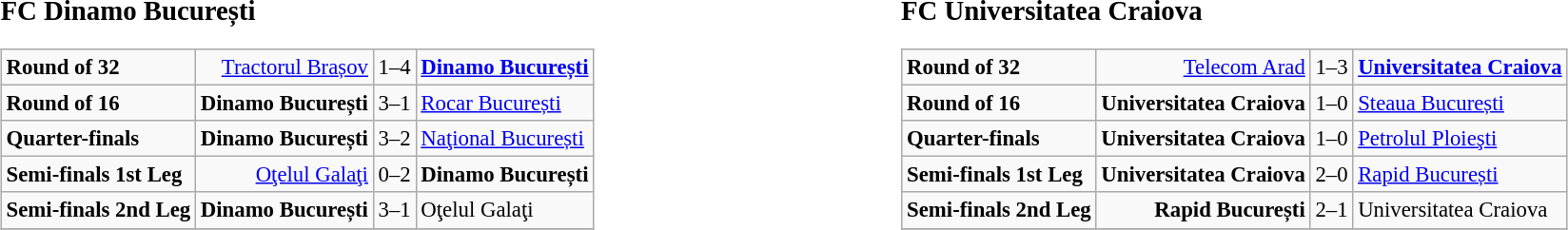<table width=100%>
<tr>
<td width=50% valign=top><br><big><strong>FC Dinamo București</strong></big><table class="wikitable" style="font-size: 95%;">
<tr>
<td><strong>Round of 32</strong></td>
<td align=right><a href='#'>Tractorul Brașov</a></td>
<td align="center">1–4</td>
<td><strong><a href='#'>Dinamo București</a></strong></td>
</tr>
<tr>
<td><strong>Round of 16</strong></td>
<td align=right><strong>Dinamo București</strong></td>
<td align="center">3–1</td>
<td><a href='#'>Rocar București</a></td>
</tr>
<tr>
<td><strong>Quarter-finals</strong></td>
<td align=right><strong>Dinamo București</strong></td>
<td align="center">3–2</td>
<td><a href='#'>Naţional București</a></td>
</tr>
<tr>
<td><strong>Semi-finals 1st Leg</strong></td>
<td align=right><a href='#'>Oţelul Galaţi</a></td>
<td align="center">0–2</td>
<td><strong>Dinamo București</strong></td>
</tr>
<tr>
<td><strong>Semi-finals 2nd Leg</strong></td>
<td align=right><strong>Dinamo București</strong></td>
<td align="center">3–1</td>
<td>Oţelul Galaţi</td>
</tr>
<tr>
</tr>
</table>
</td>
<td width=50% valign=top><br><big><strong>FC Universitatea Craiova</strong></big><table class="wikitable" style="font-size: 95%;">
<tr>
<td><strong>Round of 32</strong></td>
<td align=right><a href='#'>Telecom Arad</a></td>
<td align="center">1–3</td>
<td><strong><a href='#'>Universitatea Craiova</a></strong></td>
</tr>
<tr>
<td><strong>Round of 16</strong></td>
<td align=right><strong>Universitatea Craiova</strong></td>
<td align="center">1–0</td>
<td><a href='#'>Steaua București</a></td>
</tr>
<tr>
<td><strong>Quarter-finals</strong></td>
<td align=right><strong>Universitatea Craiova</strong></td>
<td align="center">1–0</td>
<td><a href='#'>Petrolul Ploieşti</a></td>
</tr>
<tr>
<td><strong>Semi-finals 1st Leg</strong></td>
<td align=right><strong>Universitatea Craiova</strong></td>
<td align="center">2–0</td>
<td><a href='#'>Rapid București</a></td>
</tr>
<tr>
<td><strong>Semi-finals 2nd Leg</strong></td>
<td align=right><strong>Rapid București</strong></td>
<td align="center">2–1</td>
<td>Universitatea Craiova</td>
</tr>
<tr valign=top>
</tr>
</table>
</td>
</tr>
</table>
